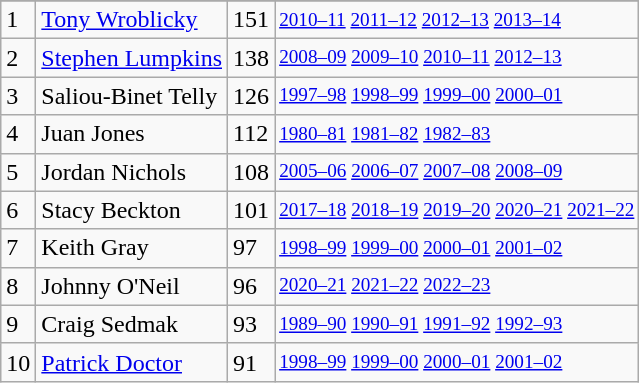<table class="wikitable">
<tr>
</tr>
<tr>
<td>1</td>
<td><a href='#'>Tony Wroblicky</a></td>
<td>151</td>
<td style="font-size:80%;"><a href='#'>2010–11</a> <a href='#'>2011–12</a> <a href='#'>2012–13</a> <a href='#'>2013–14</a></td>
</tr>
<tr>
<td>2</td>
<td><a href='#'>Stephen Lumpkins</a></td>
<td>138</td>
<td style="font-size:80%;"><a href='#'>2008–09</a> <a href='#'>2009–10</a> <a href='#'>2010–11</a> <a href='#'>2012–13</a></td>
</tr>
<tr>
<td>3</td>
<td>Saliou-Binet Telly</td>
<td>126</td>
<td style="font-size:80%;"><a href='#'>1997–98</a> <a href='#'>1998–99</a> <a href='#'>1999–00</a> <a href='#'>2000–01</a></td>
</tr>
<tr>
<td>4</td>
<td>Juan Jones</td>
<td>112</td>
<td style="font-size:80%;"><a href='#'>1980–81</a> <a href='#'>1981–82</a> <a href='#'>1982–83</a></td>
</tr>
<tr>
<td>5</td>
<td>Jordan Nichols</td>
<td>108</td>
<td style="font-size:80%;"><a href='#'>2005–06</a> <a href='#'>2006–07</a> <a href='#'>2007–08</a> <a href='#'>2008–09</a></td>
</tr>
<tr>
<td>6</td>
<td>Stacy Beckton</td>
<td>101</td>
<td style="font-size:80%;"><a href='#'>2017–18</a> <a href='#'>2018–19</a> <a href='#'>2019–20</a> <a href='#'>2020–21</a> <a href='#'>2021–22</a></td>
</tr>
<tr>
<td>7</td>
<td>Keith Gray</td>
<td>97</td>
<td style="font-size:80%;"><a href='#'>1998–99</a> <a href='#'>1999–00</a> <a href='#'>2000–01</a> <a href='#'>2001–02</a></td>
</tr>
<tr>
<td>8</td>
<td>Johnny O'Neil</td>
<td>96</td>
<td style="font-size:80%;"><a href='#'>2020–21</a> <a href='#'>2021–22</a> <a href='#'>2022–23</a></td>
</tr>
<tr>
<td>9</td>
<td>Craig Sedmak</td>
<td>93</td>
<td style="font-size:80%;"><a href='#'>1989–90</a> <a href='#'>1990–91</a> <a href='#'>1991–92</a> <a href='#'>1992–93</a></td>
</tr>
<tr>
<td>10</td>
<td><a href='#'>Patrick Doctor</a></td>
<td>91</td>
<td style="font-size:80%;"><a href='#'>1998–99</a> <a href='#'>1999–00</a> <a href='#'>2000–01</a> <a href='#'>2001–02</a></td>
</tr>
</table>
